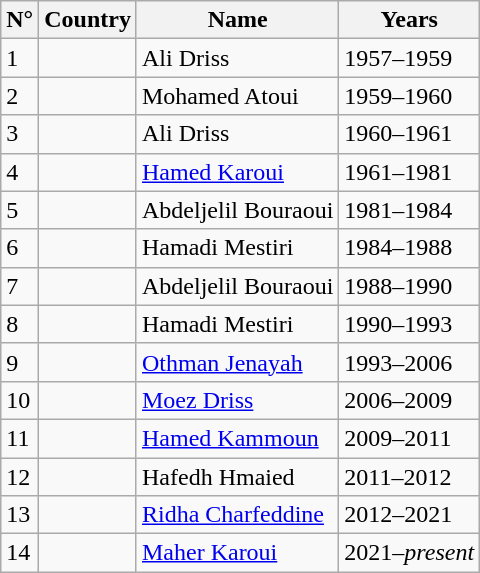<table class="wikitable">
<tr>
<th>N°</th>
<th>Country</th>
<th>Name</th>
<th>Years</th>
</tr>
<tr>
<td>1</td>
<td></td>
<td>Ali Driss</td>
<td>1957–1959</td>
</tr>
<tr>
<td>2</td>
<td></td>
<td>Mohamed Atoui</td>
<td>1959–1960</td>
</tr>
<tr>
<td>3</td>
<td></td>
<td>Ali Driss</td>
<td>1960–1961</td>
</tr>
<tr>
<td>4</td>
<td></td>
<td><a href='#'>Hamed Karoui</a></td>
<td>1961–1981</td>
</tr>
<tr>
<td>5</td>
<td></td>
<td>Abdeljelil Bouraoui</td>
<td>1981–1984</td>
</tr>
<tr>
<td>6</td>
<td></td>
<td>Hamadi Mestiri</td>
<td>1984–1988</td>
</tr>
<tr>
<td>7</td>
<td></td>
<td>Abdeljelil Bouraoui</td>
<td>1988–1990</td>
</tr>
<tr>
<td>8</td>
<td></td>
<td>Hamadi Mestiri</td>
<td>1990–1993</td>
</tr>
<tr>
<td>9</td>
<td></td>
<td><a href='#'>Othman Jenayah</a></td>
<td>1993–2006</td>
</tr>
<tr>
<td>10</td>
<td></td>
<td><a href='#'>Moez Driss</a></td>
<td>2006–2009</td>
</tr>
<tr>
<td>11</td>
<td></td>
<td><a href='#'>Hamed Kammoun</a></td>
<td>2009–2011</td>
</tr>
<tr>
<td>12</td>
<td></td>
<td>Hafedh Hmaied</td>
<td>2011–2012</td>
</tr>
<tr>
<td>13</td>
<td></td>
<td><a href='#'>Ridha Charfeddine</a></td>
<td>2012–2021</td>
</tr>
<tr>
<td>14</td>
<td></td>
<td><a href='#'>Maher Karoui</a></td>
<td>2021–<em>present</em></td>
</tr>
</table>
